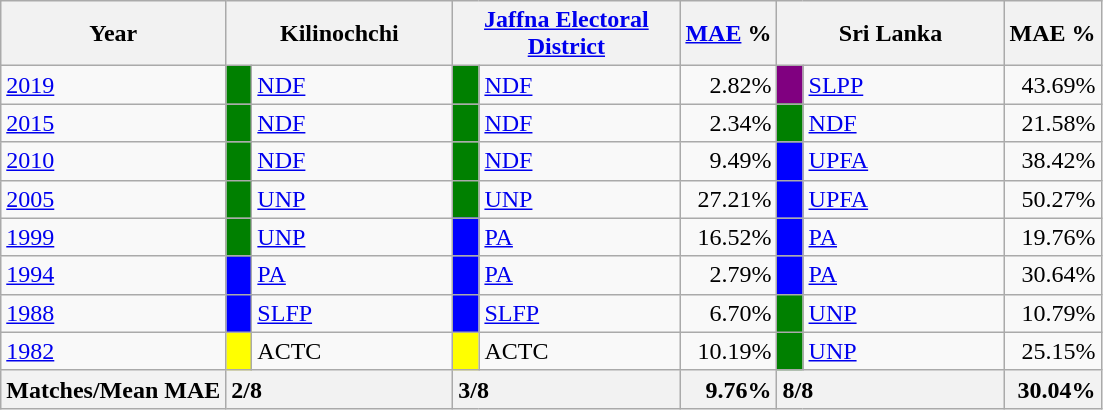<table class="wikitable">
<tr>
<th>Year</th>
<th colspan="2" width="144px">Kilinochchi</th>
<th colspan="2" width="144px"><a href='#'>Jaffna Electoral District</a></th>
<th><a href='#'>MAE</a> %</th>
<th colspan="2" width="144px">Sri Lanka</th>
<th>MAE %</th>
</tr>
<tr>
<td><a href='#'>2019</a></td>
<td style="background-color:green;" width="10px"></td>
<td style="text-align:left;"><a href='#'>NDF</a></td>
<td style="background-color:green;" width="10px"></td>
<td style="text-align:left;"><a href='#'>NDF</a></td>
<td style="text-align:right;">2.82%</td>
<td style="background-color:purple;" width="10px"></td>
<td style="text-align:left;"><a href='#'>SLPP</a></td>
<td style="text-align:right;">43.69%</td>
</tr>
<tr>
<td><a href='#'>2015</a></td>
<td style="background-color:green;" width="10px"></td>
<td style="text-align:left;"><a href='#'>NDF</a></td>
<td style="background-color:green;" width="10px"></td>
<td style="text-align:left;"><a href='#'>NDF</a></td>
<td style="text-align:right;">2.34%</td>
<td style="background-color:green;" width="10px"></td>
<td style="text-align:left;"><a href='#'>NDF</a></td>
<td style="text-align:right;">21.58%</td>
</tr>
<tr>
<td><a href='#'>2010</a></td>
<td style="background-color:green;" width="10px"></td>
<td style="text-align:left;"><a href='#'>NDF</a></td>
<td style="background-color:green;" width="10px"></td>
<td style="text-align:left;"><a href='#'>NDF</a></td>
<td style="text-align:right;">9.49%</td>
<td style="background-color:blue;" width="10px"></td>
<td style="text-align:left;"><a href='#'>UPFA</a></td>
<td style="text-align:right;">38.42%</td>
</tr>
<tr>
<td><a href='#'>2005</a></td>
<td style="background-color:green;" width="10px"></td>
<td style="text-align:left;"><a href='#'>UNP</a></td>
<td style="background-color:green;" width="10px"></td>
<td style="text-align:left;"><a href='#'>UNP</a></td>
<td style="text-align:right;">27.21%</td>
<td style="background-color:blue;" width="10px"></td>
<td style="text-align:left;"><a href='#'>UPFA</a></td>
<td style="text-align:right;">50.27%</td>
</tr>
<tr>
<td><a href='#'>1999</a></td>
<td style="background-color:green;" width="10px"></td>
<td style="text-align:left;"><a href='#'>UNP</a></td>
<td style="background-color:blue;" width="10px"></td>
<td style="text-align:left;"><a href='#'>PA</a></td>
<td style="text-align:right;">16.52%</td>
<td style="background-color:blue;" width="10px"></td>
<td style="text-align:left;"><a href='#'>PA</a></td>
<td style="text-align:right;">19.76%</td>
</tr>
<tr>
<td><a href='#'>1994</a></td>
<td style="background-color:blue;" width="10px"></td>
<td style="text-align:left;"><a href='#'>PA</a></td>
<td style="background-color:blue;" width="10px"></td>
<td style="text-align:left;"><a href='#'>PA</a></td>
<td style="text-align:right;">2.79%</td>
<td style="background-color:blue;" width="10px"></td>
<td style="text-align:left;"><a href='#'>PA</a></td>
<td style="text-align:right;">30.64%</td>
</tr>
<tr>
<td><a href='#'>1988</a></td>
<td style="background-color:blue;" width="10px"></td>
<td style="text-align:left;"><a href='#'>SLFP</a></td>
<td style="background-color:blue;" width="10px"></td>
<td style="text-align:left;"><a href='#'>SLFP</a></td>
<td style="text-align:right;">6.70%</td>
<td style="background-color:green;" width="10px"></td>
<td style="text-align:left;"><a href='#'>UNP</a></td>
<td style="text-align:right;">10.79%</td>
</tr>
<tr>
<td><a href='#'>1982</a></td>
<td style="background-color:yellow;" width="10px"></td>
<td style="text-align:left;">ACTC</td>
<td style="background-color:yellow;" width="10px"></td>
<td style="text-align:left;">ACTC</td>
<td style="text-align:right;">10.19%</td>
<td style="background-color:green;" width="10px"></td>
<td style="text-align:left;"><a href='#'>UNP</a></td>
<td style="text-align:right;">25.15%</td>
</tr>
<tr>
<th>Matches/Mean MAE</th>
<th style="text-align:left;"colspan="2" width="144px">2/8</th>
<th style="text-align:left;"colspan="2" width="144px">3/8</th>
<th style="text-align:right;">9.76%</th>
<th style="text-align:left;"colspan="2" width="144px">8/8</th>
<th style="text-align:right;">30.04%</th>
</tr>
</table>
